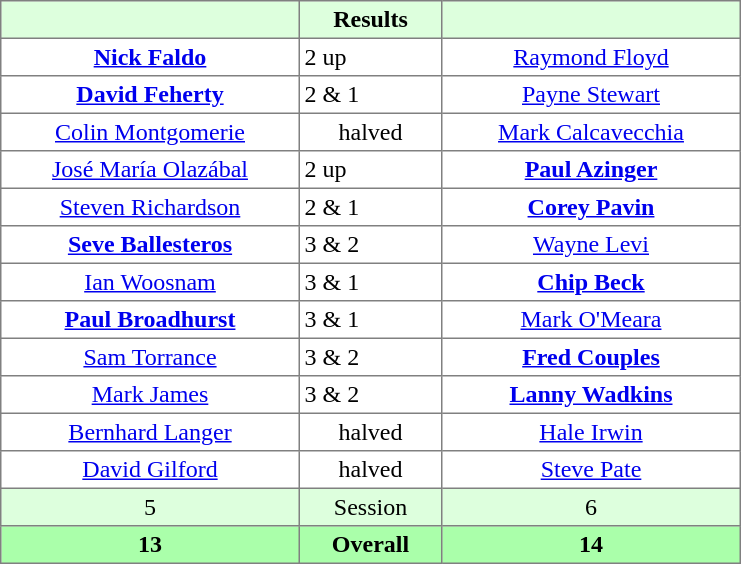<table border="1" cellpadding="3" style="border-collapse: collapse; text-align:center;">
<tr style="background:#dfd;">
<th style="width:12em;"></th>
<th style="width:5.5em;">Results</th>
<th style="width:12em;"></th>
</tr>
<tr>
<td><strong><a href='#'>Nick Faldo</a></strong></td>
<td align=left> 2 up</td>
<td><a href='#'>Raymond Floyd</a></td>
</tr>
<tr>
<td><strong><a href='#'>David Feherty</a></strong></td>
<td align=left> 2 & 1</td>
<td><a href='#'>Payne Stewart</a></td>
</tr>
<tr>
<td><a href='#'>Colin Montgomerie</a></td>
<td>halved</td>
<td><a href='#'>Mark Calcavecchia</a></td>
</tr>
<tr>
<td><a href='#'>José María Olazábal</a></td>
<td align=left> 2 up</td>
<td><strong><a href='#'>Paul Azinger</a></strong></td>
</tr>
<tr>
<td><a href='#'>Steven Richardson</a></td>
<td align=left> 2 & 1</td>
<td><strong><a href='#'>Corey Pavin</a></strong></td>
</tr>
<tr>
<td><strong><a href='#'>Seve Ballesteros</a></strong></td>
<td align=left> 3 & 2</td>
<td><a href='#'>Wayne Levi</a></td>
</tr>
<tr>
<td><a href='#'>Ian Woosnam</a></td>
<td align=left> 3 & 1</td>
<td><strong><a href='#'>Chip Beck</a></strong></td>
</tr>
<tr>
<td><strong><a href='#'>Paul Broadhurst</a></strong></td>
<td align=left> 3 & 1</td>
<td><a href='#'>Mark O'Meara</a></td>
</tr>
<tr>
<td><a href='#'>Sam Torrance</a></td>
<td align=left> 3 & 2</td>
<td><strong><a href='#'>Fred Couples</a></strong></td>
</tr>
<tr>
<td><a href='#'>Mark James</a></td>
<td align=left> 3 & 2</td>
<td><strong><a href='#'>Lanny Wadkins</a></strong></td>
</tr>
<tr>
<td><a href='#'>Bernhard Langer</a></td>
<td>halved</td>
<td><a href='#'>Hale Irwin</a></td>
</tr>
<tr>
<td><a href='#'>David Gilford</a></td>
<td>halved</td>
<td><a href='#'>Steve Pate</a></td>
</tr>
<tr style="background:#dfd;">
<td>5</td>
<td>Session</td>
<td>6</td>
</tr>
<tr style="background:#afa;">
<th>13</th>
<th>Overall</th>
<th>14</th>
</tr>
</table>
